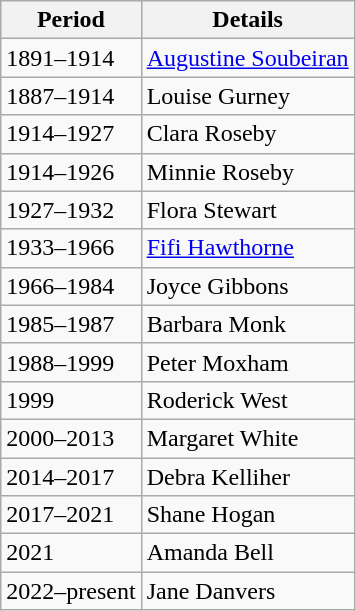<table class="wikitable">
<tr>
<th>Period</th>
<th>Details</th>
</tr>
<tr>
<td>1891–1914</td>
<td><a href='#'>Augustine Soubeiran</a></td>
</tr>
<tr>
<td>1887–1914</td>
<td>Louise Gurney</td>
</tr>
<tr>
<td>1914–1927</td>
<td>Clara Roseby</td>
</tr>
<tr>
<td>1914–1926</td>
<td>Minnie Roseby</td>
</tr>
<tr>
<td>1927–1932</td>
<td>Flora Stewart</td>
</tr>
<tr>
<td>1933–1966</td>
<td><a href='#'>Fifi Hawthorne</a></td>
</tr>
<tr>
<td>1966–1984</td>
<td>Joyce Gibbons</td>
</tr>
<tr>
<td>1985–1987</td>
<td>Barbara Monk</td>
</tr>
<tr>
<td>1988–1999</td>
<td>Peter Moxham</td>
</tr>
<tr>
<td>1999</td>
<td>Roderick West</td>
</tr>
<tr>
<td>2000–2013</td>
<td>Margaret White</td>
</tr>
<tr>
<td>2014–2017</td>
<td>Debra Kelliher</td>
</tr>
<tr>
<td>2017–2021</td>
<td>Shane Hogan</td>
</tr>
<tr>
<td>2021</td>
<td>Amanda Bell</td>
</tr>
<tr>
<td>2022–present</td>
<td>Jane Danvers</td>
</tr>
</table>
